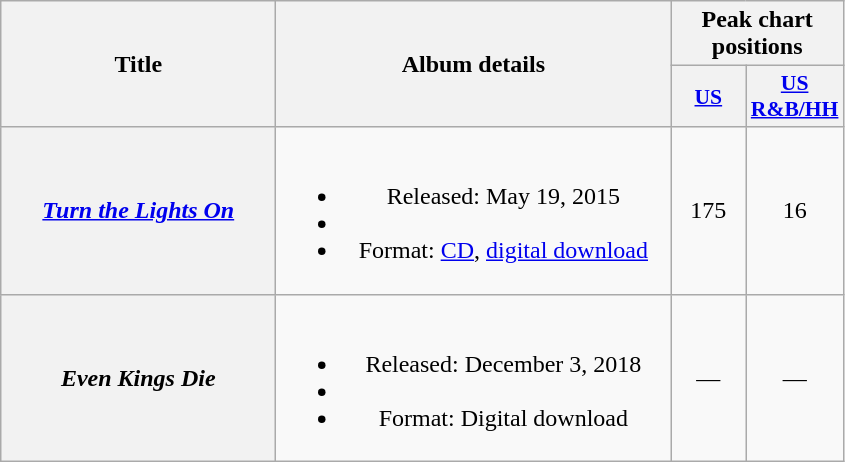<table class="wikitable plainrowheaders" style="text-align:center;">
<tr>
<th scope="col" rowspan="2" style="width:11em;">Title</th>
<th scope="col" rowspan="2" style="width:16em;">Album details</th>
<th scope="col" colspan="2">Peak chart positions</th>
</tr>
<tr>
<th scope="col" style="width:3em;font-size:90%;"><a href='#'>US</a></th>
<th scope="col" style="width:3em;font-size:90%;"><a href='#'>US R&B/HH</a></th>
</tr>
<tr>
<th scope="row"><em><a href='#'>Turn the Lights On</a></em></th>
<td><br><ul><li>Released: May 19, 2015</li><li></li><li>Format: <a href='#'>CD</a>, <a href='#'>digital download</a></li></ul></td>
<td>175</td>
<td>16</td>
</tr>
<tr>
<th scope="row"><em>Even Kings Die</em></th>
<td><br><ul><li>Released: December 3, 2018</li><li></li><li>Format: Digital download</li></ul></td>
<td>—</td>
<td>—</td>
</tr>
</table>
